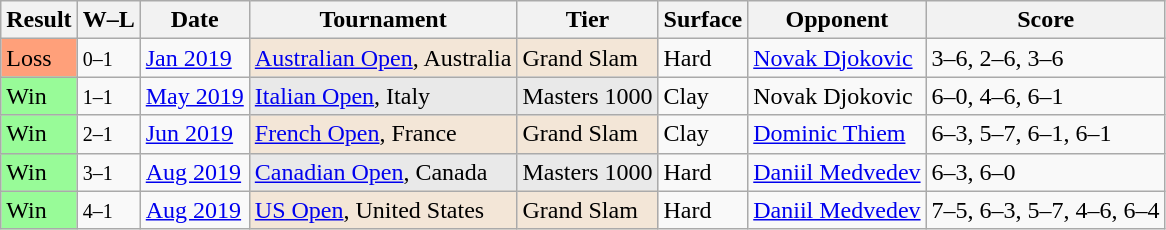<table class="sortable wikitable">
<tr>
<th>Result</th>
<th class="unsortable">W–L</th>
<th>Date</th>
<th>Tournament</th>
<th>Tier</th>
<th>Surface</th>
<th>Opponent</th>
<th class="unsortable">Score</th>
</tr>
<tr>
<td style="background:#ffa07a;">Loss</td>
<td><small>0–1</small></td>
<td><a href='#'>Jan 2019</a></td>
<td style="background:#F3E6D7;"><a href='#'>Australian Open</a>, Australia</td>
<td style="background:#F3E6D7;">Grand Slam</td>
<td>Hard</td>
<td> <a href='#'>Novak Djokovic</a></td>
<td>3–6, 2–6, 3–6</td>
</tr>
<tr>
<td style="background:#98FB98;">Win</td>
<td><small>1–1</small></td>
<td><a href='#'>May 2019</a></td>
<td style="background:#e9e9e9;"><a href='#'>Italian Open</a>, Italy</td>
<td style="background:#e9e9e9;">Masters 1000</td>
<td>Clay</td>
<td> Novak Djokovic</td>
<td>6–0, 4–6, 6–1</td>
</tr>
<tr>
<td style="background:#98FB98;">Win</td>
<td><small>2–1</small></td>
<td><a href='#'>Jun 2019</a></td>
<td style="background:#F3E6D7;"><a href='#'>French Open</a>, France</td>
<td style="background:#F3E6D7;">Grand Slam</td>
<td>Clay</td>
<td> <a href='#'>Dominic Thiem</a></td>
<td>6–3, 5–7, 6–1, 6–1</td>
</tr>
<tr>
<td style="background:#98FB98;">Win</td>
<td><small>3–1</small></td>
<td><a href='#'>Aug 2019</a></td>
<td style="background:#e9e9e9;"><a href='#'>Canadian Open</a>, Canada</td>
<td style="background:#e9e9e9;">Masters 1000</td>
<td>Hard</td>
<td> <a href='#'>Daniil Medvedev</a></td>
<td>6–3, 6–0</td>
</tr>
<tr>
<td style="background:#98FB98;">Win</td>
<td><small>4–1</small></td>
<td><a href='#'>Aug 2019</a></td>
<td style="background:#F3E6D7;"><a href='#'>US Open</a>, United States</td>
<td style="background:#F3E6D7;">Grand Slam</td>
<td>Hard</td>
<td> <a href='#'>Daniil Medvedev</a></td>
<td>7–5, 6–3, 5–7, 4–6, 6–4</td>
</tr>
</table>
